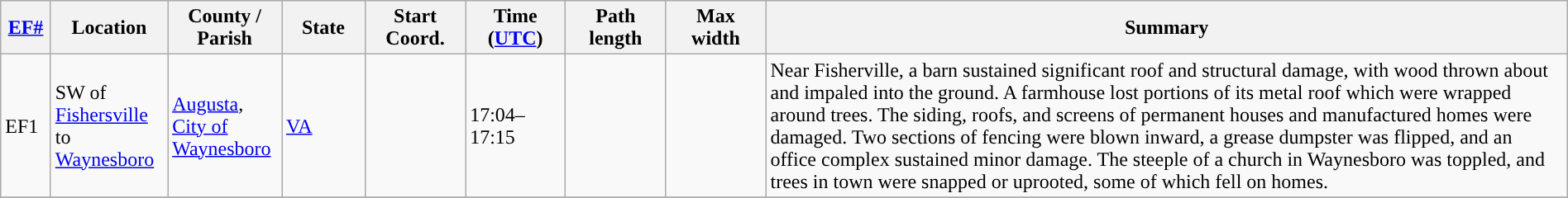<table class="wikitable sortable" style="width:100%;">
<tr>
<th scope="col"  style="width:3%; text-align:center;"><a href='#'>EF#</a></th>
<th scope="col"  style="width:7%; text-align:center;" class="unsortable">Location</th>
<th scope="col"  style="width:6%; text-align:center;" class="unsortable">County / Parish</th>
<th scope="col"  style="width:5%; text-align:center;">State</th>
<th scope="col"  style="width:6%; text-align:center;">Start Coord.</th>
<th scope="col"  style="width:6%; text-align:center;">Time (<a href='#'>UTC</a>)</th>
<th scope="col"  style="width:6%; text-align:center;">Path length</th>
<th scope="col"  style="width:6%; text-align:center;">Max width</th>
<th scope="col" class="unsortable" style="width:48%; text-align:center;">Summary</th>
</tr>
<tr>
<td>EF1</td>
<td>SW of <a href='#'>Fishersville</a> to <a href='#'>Waynesboro</a></td>
<td><a href='#'>Augusta</a>, <a href='#'>City of Waynesboro</a></td>
<td><a href='#'>VA</a></td>
<td></td>
<td>17:04–17:15</td>
<td></td>
<td></td>
<td>Near Fisherville, a barn sustained significant roof and structural damage, with wood thrown about  and impaled into the ground. A farmhouse lost portions of its metal roof which were wrapped around trees. The siding, roofs, and screens of permanent houses and manufactured homes were damaged. Two  sections of fencing were blown inward, a grease dumpster was flipped, and an office complex sustained minor damage. The steeple of a church in Waynesboro was toppled, and trees in town were snapped or uprooted, some of which fell on homes.</td>
</tr>
<tr>
</tr>
</table>
